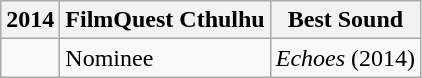<table class="wikitable">
<tr>
<th>2014</th>
<th>FilmQuest Cthulhu</th>
<th>Best Sound</th>
</tr>
<tr>
<td></td>
<td>Nominee</td>
<td><em>Echoes</em> (2014)</td>
</tr>
</table>
